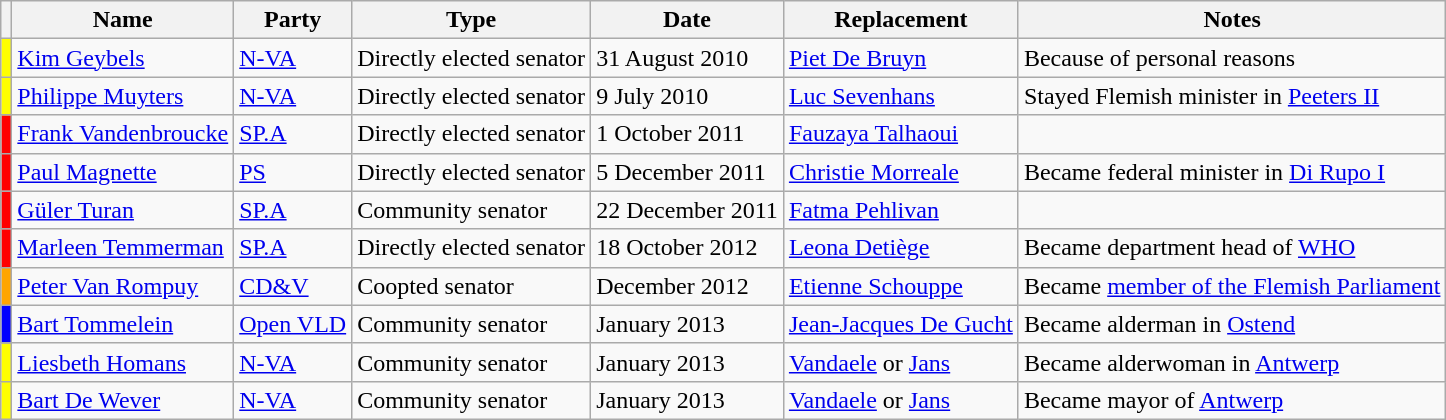<table class="wikitable sortable">
<tr>
<th></th>
<th>Name</th>
<th>Party</th>
<th>Type</th>
<th>Date</th>
<th>Replacement</th>
<th>Notes</th>
</tr>
<tr>
<td bgcolor="yellow"></td>
<td><a href='#'>Kim Geybels</a></td>
<td><a href='#'>N-VA</a></td>
<td>Directly elected senator</td>
<td>31 August 2010</td>
<td><a href='#'>Piet De Bruyn</a></td>
<td>Because of personal reasons</td>
</tr>
<tr>
<td bgcolor="yellow"></td>
<td><a href='#'>Philippe Muyters</a></td>
<td><a href='#'>N-VA</a></td>
<td>Directly elected senator</td>
<td>9 July 2010</td>
<td><a href='#'>Luc Sevenhans</a></td>
<td>Stayed Flemish minister in <a href='#'>Peeters II</a></td>
</tr>
<tr>
<td bgcolor="red"></td>
<td><a href='#'>Frank Vandenbroucke</a></td>
<td><a href='#'>SP.A</a></td>
<td>Directly elected senator</td>
<td>1 October 2011</td>
<td><a href='#'>Fauzaya Talhaoui</a></td>
<td></td>
</tr>
<tr>
<td bgcolor="red"></td>
<td><a href='#'>Paul Magnette</a></td>
<td><a href='#'>PS</a></td>
<td>Directly elected senator</td>
<td>5 December 2011</td>
<td><a href='#'>Christie Morreale</a></td>
<td>Became federal minister in <a href='#'>Di Rupo I</a></td>
</tr>
<tr>
<td bgcolor="red"></td>
<td><a href='#'>Güler Turan</a></td>
<td><a href='#'>SP.A</a></td>
<td>Community senator</td>
<td>22 December 2011</td>
<td><a href='#'>Fatma Pehlivan</a></td>
<td></td>
</tr>
<tr>
<td bgcolor="red"></td>
<td><a href='#'>Marleen Temmerman</a></td>
<td><a href='#'>SP.A</a></td>
<td>Directly elected senator</td>
<td>18 October 2012</td>
<td><a href='#'>Leona Detiège</a></td>
<td>Became department head of <a href='#'>WHO</a></td>
</tr>
<tr>
<td bgcolor="orange"></td>
<td><a href='#'>Peter Van Rompuy</a></td>
<td><a href='#'>CD&V</a></td>
<td>Coopted senator</td>
<td>December 2012</td>
<td><a href='#'>Etienne Schouppe</a></td>
<td>Became <a href='#'>member of the Flemish Parliament</a></td>
</tr>
<tr>
<td bgcolor="blue"></td>
<td><a href='#'>Bart Tommelein</a></td>
<td><a href='#'>Open VLD</a></td>
<td>Community senator</td>
<td>January 2013</td>
<td><a href='#'>Jean-Jacques De Gucht</a></td>
<td>Became alderman in <a href='#'>Ostend</a></td>
</tr>
<tr>
<td bgcolor="yellow"></td>
<td><a href='#'>Liesbeth Homans</a></td>
<td><a href='#'>N-VA</a></td>
<td>Community senator</td>
<td>January 2013</td>
<td><a href='#'>Vandaele</a> or <a href='#'>Jans</a></td>
<td>Became alderwoman in <a href='#'>Antwerp</a></td>
</tr>
<tr>
<td bgcolor="yellow"></td>
<td><a href='#'>Bart De Wever</a></td>
<td><a href='#'>N-VA</a></td>
<td>Community senator</td>
<td>January 2013</td>
<td><a href='#'>Vandaele</a> or <a href='#'>Jans</a></td>
<td>Became mayor of <a href='#'>Antwerp</a></td>
</tr>
</table>
